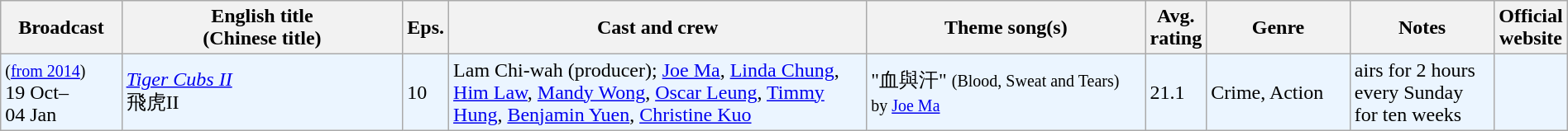<table class="wikitable sortable" width="100%" style="text-align: left">
<tr>
<th width=8% bgcolor="silver">Broadcast</th>
<th width=20% bgcolor="silver">English title <br> (Chinese title)</th>
<th width=1% bgcolor="silver">Eps.</th>
<th width=30% bgcolor="silver">Cast and crew</th>
<th width=20% bgcolor="silver">Theme song(s)</th>
<th width=1% bgcolor="silver">Avg. rating</th>
<th width=10% bgcolor="silver">Genre</th>
<th width=15% bgcolor="silver">Notes</th>
<th width=1% bgcolor="silver">Official website</th>
</tr>
<tr bgcolor="ebf5ff">
<td><small>(<a href='#'>from 2014</a>)</small><br>19 Oct–<br>04 Jan</td>
<td><em><a href='#'>Tiger Cubs II</a></em> <br> 飛虎II</td>
<td>10</td>
<td>Lam Chi-wah (producer); <a href='#'>Joe Ma</a>, <a href='#'>Linda Chung</a>, <a href='#'>Him Law</a>, <a href='#'>Mandy Wong</a>, <a href='#'>Oscar Leung</a>, <a href='#'>Timmy Hung</a>, <a href='#'>Benjamin Yuen</a>, <a href='#'>Christine Kuo</a></td>
<td>"血與汗" <small>(Blood, Sweat and Tears)</small><br><small>by <a href='#'>Joe Ma</a></small></td>
<td>21.1</td>
<td>Crime, Action</td>
<td>airs for 2 hours every Sunday for ten weeks</td>
<td></td>
</tr>
</table>
